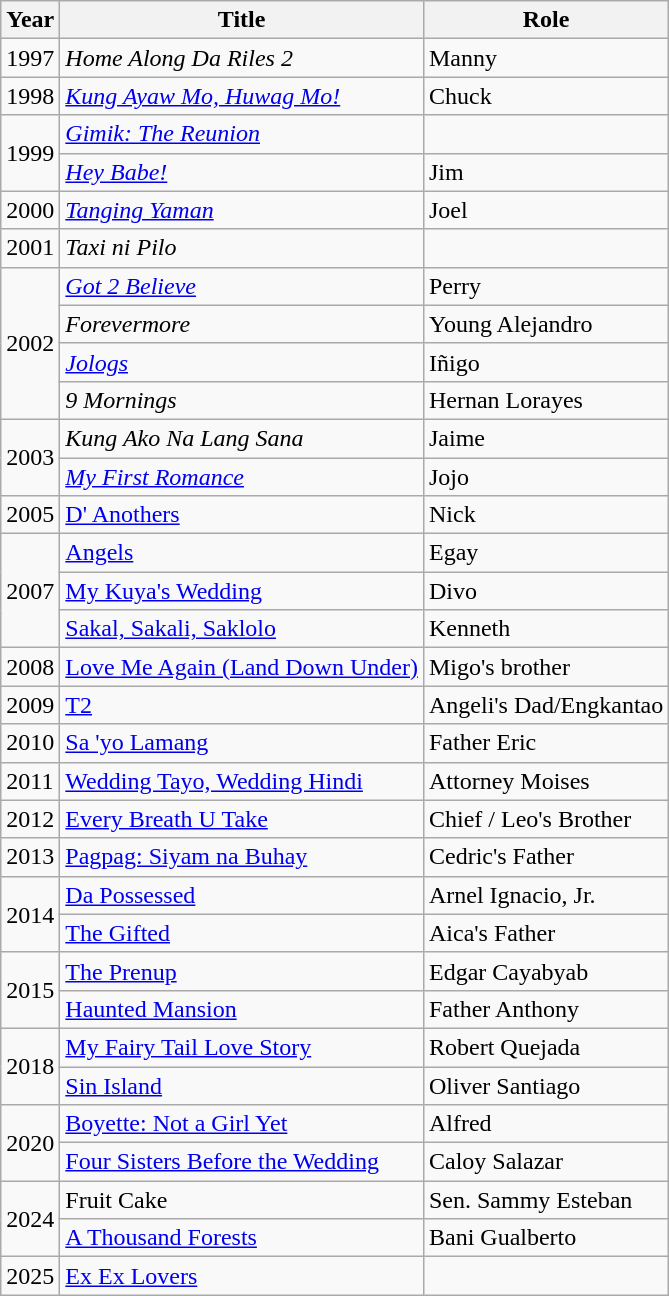<table class="wikitable sortable" style="text-align: left">
<tr>
<th>Year</th>
<th>Title</th>
<th>Role</th>
</tr>
<tr>
<td>1997</td>
<td><em>Home Along Da Riles 2</em></td>
<td>Manny</td>
</tr>
<tr>
<td>1998</td>
<td><em><a href='#'>Kung Ayaw Mo, Huwag Mo!</a></em></td>
<td>Chuck</td>
</tr>
<tr>
<td rowspan="2">1999</td>
<td><em><a href='#'>Gimik: The Reunion</a></em></td>
<td></td>
</tr>
<tr>
<td><em><a href='#'>Hey Babe!</a></em></td>
<td>Jim</td>
</tr>
<tr>
<td>2000</td>
<td><em><a href='#'>Tanging Yaman</a></em></td>
<td>Joel</td>
</tr>
<tr>
<td>2001</td>
<td><em>Taxi ni Pilo</em></td>
<td></td>
</tr>
<tr>
<td rowspan="4">2002</td>
<td><em><a href='#'>Got 2 Believe</a></em></td>
<td>Perry</td>
</tr>
<tr>
<td><em>Forevermore</em></td>
<td>Young Alejandro</td>
</tr>
<tr>
<td><em><a href='#'>Jologs</a></em></td>
<td>Iñigo</td>
</tr>
<tr>
<td><em>9 Mornings</em></td>
<td>Hernan Lorayes</td>
</tr>
<tr>
<td rowspan="2">2003</td>
<td><em>Kung Ako Na Lang Sana</em></td>
<td>Jaime</td>
</tr>
<tr>
<td><em><a href='#'>My First Romance</a></td>
<td>Jojo</td>
</tr>
<tr>
<td>2005</td>
<td></em><a href='#'>D' Anothers</a><em></td>
<td>Nick</td>
</tr>
<tr>
<td rowspan="3">2007</td>
<td></em><a href='#'>Angels</a><em></td>
<td>Egay</td>
</tr>
<tr>
<td></em><a href='#'>My Kuya's Wedding</a><em></td>
<td>Divo</td>
</tr>
<tr>
<td></em><a href='#'>Sakal, Sakali, Saklolo</a><em></td>
<td>Kenneth</td>
</tr>
<tr>
<td>2008</td>
<td></em><a href='#'>Love Me Again (Land Down Under)</a><em></td>
<td>Migo's brother</td>
</tr>
<tr>
<td>2009</td>
<td></em><a href='#'>T2</a><em></td>
<td>Angeli's Dad/Engkantao</td>
</tr>
<tr>
<td>2010</td>
<td></em><a href='#'>Sa 'yo Lamang</a><em></td>
<td>Father Eric</td>
</tr>
<tr>
<td>2011</td>
<td></em><a href='#'>Wedding Tayo, Wedding Hindi</a><em></td>
<td>Attorney Moises</td>
</tr>
<tr>
<td>2012</td>
<td></em><a href='#'>Every Breath U Take</a><em></td>
<td>Chief / Leo's Brother</td>
</tr>
<tr>
<td>2013</td>
<td></em><a href='#'>Pagpag: Siyam na Buhay</a><em></td>
<td>Cedric's Father</td>
</tr>
<tr>
<td rowspan="2">2014</td>
<td></em><a href='#'>Da Possessed</a><em></td>
<td>Arnel Ignacio, Jr.</td>
</tr>
<tr>
<td></em><a href='#'>The Gifted</a><em></td>
<td>Aica's Father</td>
</tr>
<tr>
<td rowspan="2">2015</td>
<td></em><a href='#'>The Prenup</a><em></td>
<td>Edgar Cayabyab</td>
</tr>
<tr>
<td></em><a href='#'>Haunted Mansion</a><em></td>
<td>Father Anthony</td>
</tr>
<tr>
<td rowspan="2">2018</td>
<td></em><a href='#'>My Fairy Tail Love Story</a><em></td>
<td>Robert Quejada</td>
</tr>
<tr>
<td></em><a href='#'>Sin Island</a><em></td>
<td>Oliver Santiago</td>
</tr>
<tr>
<td rowspan="2">2020</td>
<td></em><a href='#'>Boyette: Not a Girl Yet</a><em></td>
<td>Alfred</td>
</tr>
<tr>
<td></em><a href='#'>Four Sisters Before the Wedding</a><em></td>
<td>Caloy Salazar</td>
</tr>
<tr>
<td rowspan="2">2024</td>
<td></em>Fruit Cake<em></td>
<td>Sen. Sammy Esteban</td>
</tr>
<tr>
<td></em><a href='#'>A Thousand Forests</a><em></td>
<td>Bani Gualberto</td>
</tr>
<tr>
<td>2025</td>
<td></em><a href='#'>Ex Ex Lovers</a><em></td>
<td></td>
</tr>
</table>
